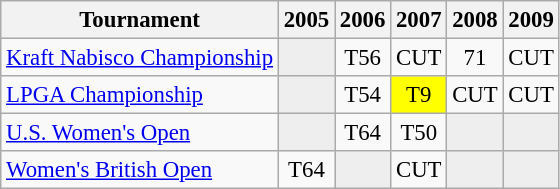<table class="wikitable" style="font-size:95%;text-align:center;">
<tr>
<th>Tournament</th>
<th>2005</th>
<th>2006</th>
<th>2007</th>
<th>2008</th>
<th>2009</th>
</tr>
<tr>
<td align=left><a href='#'>Kraft Nabisco Championship</a></td>
<td style="background:#eeeeee;"></td>
<td>T56</td>
<td>CUT</td>
<td>71</td>
<td>CUT</td>
</tr>
<tr>
<td align=left><a href='#'>LPGA Championship</a></td>
<td style="background:#eeeeee;"></td>
<td>T54</td>
<td style="background:yellow;">T9</td>
<td>CUT</td>
<td>CUT</td>
</tr>
<tr>
<td align=left><a href='#'>U.S. Women's Open</a></td>
<td style="background:#eeeeee;"></td>
<td>T64</td>
<td>T50</td>
<td style="background:#eeeeee;"></td>
<td style="background:#eeeeee;"></td>
</tr>
<tr>
<td align=left><a href='#'>Women's British Open</a></td>
<td>T64</td>
<td style="background:#eeeeee;"></td>
<td>CUT</td>
<td style="background:#eeeeee;"></td>
<td style="background:#eeeeee;"></td>
</tr>
</table>
